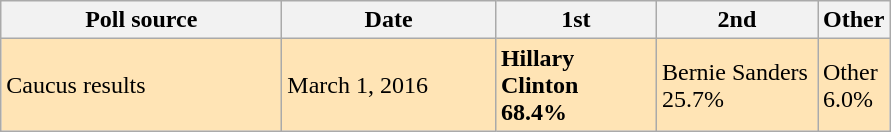<table class="wikitable">
<tr>
<th style="width:180px;">Poll source</th>
<th style="width:135px;">Date</th>
<th style="width:100px;">1st</th>
<th style="width:100px;">2nd</th>
<th>Other</th>
</tr>
<tr style="background:Moccasin;">
<td>Caucus results</td>
<td>March 1, 2016</td>
<td><strong>Hillary Clinton <br> 68.4%</strong></td>
<td>Bernie Sanders <br> 25.7%</td>
<td>Other <br> 6.0%</td>
</tr>
</table>
